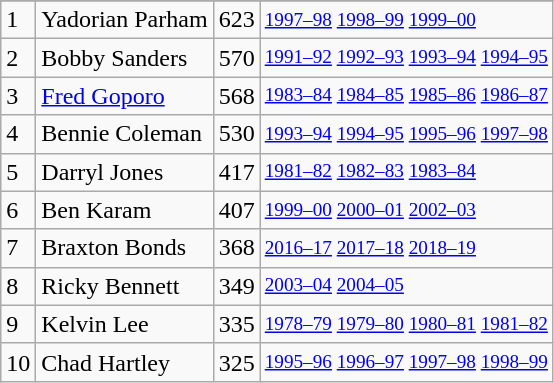<table class="wikitable">
<tr>
</tr>
<tr>
<td>1</td>
<td>Yadorian Parham</td>
<td>623</td>
<td style="font-size:80%;"><a href='#'>1997–98</a> <a href='#'>1998–99</a> <a href='#'>1999–00</a></td>
</tr>
<tr>
<td>2</td>
<td>Bobby Sanders</td>
<td>570</td>
<td style="font-size:80%;"><a href='#'>1991–92</a> <a href='#'>1992–93</a> <a href='#'>1993–94</a> <a href='#'>1994–95</a></td>
</tr>
<tr>
<td>3</td>
<td><a href='#'>Fred Goporo</a></td>
<td>568</td>
<td style="font-size:80%;"><a href='#'>1983–84</a> <a href='#'>1984–85</a> <a href='#'>1985–86</a> <a href='#'>1986–87</a></td>
</tr>
<tr>
<td>4</td>
<td>Bennie Coleman</td>
<td>530</td>
<td style="font-size:80%;"><a href='#'>1993–94</a> <a href='#'>1994–95</a> <a href='#'>1995–96</a> <a href='#'>1997–98</a></td>
</tr>
<tr>
<td>5</td>
<td>Darryl Jones</td>
<td>417</td>
<td style="font-size:80%;"><a href='#'>1981–82</a> <a href='#'>1982–83</a> <a href='#'>1983–84</a></td>
</tr>
<tr>
<td>6</td>
<td>Ben Karam</td>
<td>407</td>
<td style="font-size:80%;"><a href='#'>1999–00</a> <a href='#'>2000–01</a> <a href='#'>2002–03</a></td>
</tr>
<tr>
<td>7</td>
<td>Braxton Bonds</td>
<td>368</td>
<td style="font-size:80%;"><a href='#'>2016–17</a> <a href='#'>2017–18</a> <a href='#'>2018–19</a></td>
</tr>
<tr>
<td>8</td>
<td>Ricky Bennett</td>
<td>349</td>
<td style="font-size:80%;"><a href='#'>2003–04</a> <a href='#'>2004–05</a></td>
</tr>
<tr>
<td>9</td>
<td>Kelvin Lee</td>
<td>335</td>
<td style="font-size:80%;"><a href='#'>1978–79</a> <a href='#'>1979–80</a> <a href='#'>1980–81</a> <a href='#'>1981–82</a></td>
</tr>
<tr>
<td>10</td>
<td>Chad Hartley</td>
<td>325</td>
<td style="font-size:80%;"><a href='#'>1995–96</a> <a href='#'>1996–97</a> <a href='#'>1997–98</a> <a href='#'>1998–99</a></td>
</tr>
</table>
